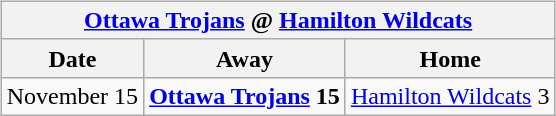<table cellspacing="10">
<tr>
<td valign="top"><br><table class="wikitable">
<tr>
<th colspan="4"><a href='#'>Ottawa Trojans</a> @ <a href='#'>Hamilton Wildcats</a></th>
</tr>
<tr>
<th>Date</th>
<th>Away</th>
<th>Home</th>
</tr>
<tr>
<td>November 15</td>
<td><strong><a href='#'>Ottawa Trojans</a> 15</strong></td>
<td><a href='#'>Hamilton Wildcats</a> 3</td>
</tr>
</table>
</td>
</tr>
</table>
